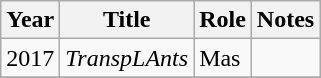<table class="wikitable unsortable">
<tr>
<th scope="col">Year</th>
<th scope="col">Title</th>
<th scope="col">Role</th>
<th scope="col">Notes</th>
</tr>
<tr>
<td>2017</td>
<td scope="row"><em>TranspLAnts</em></td>
<td>Mas</td>
<td></td>
</tr>
<tr>
</tr>
</table>
